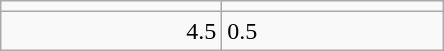<table class="wikitable">
<tr>
<td align="center" width="140"></td>
<td align="center" width="140"></td>
</tr>
<tr>
<td align="right">4.5</td>
<td>0.5</td>
</tr>
</table>
